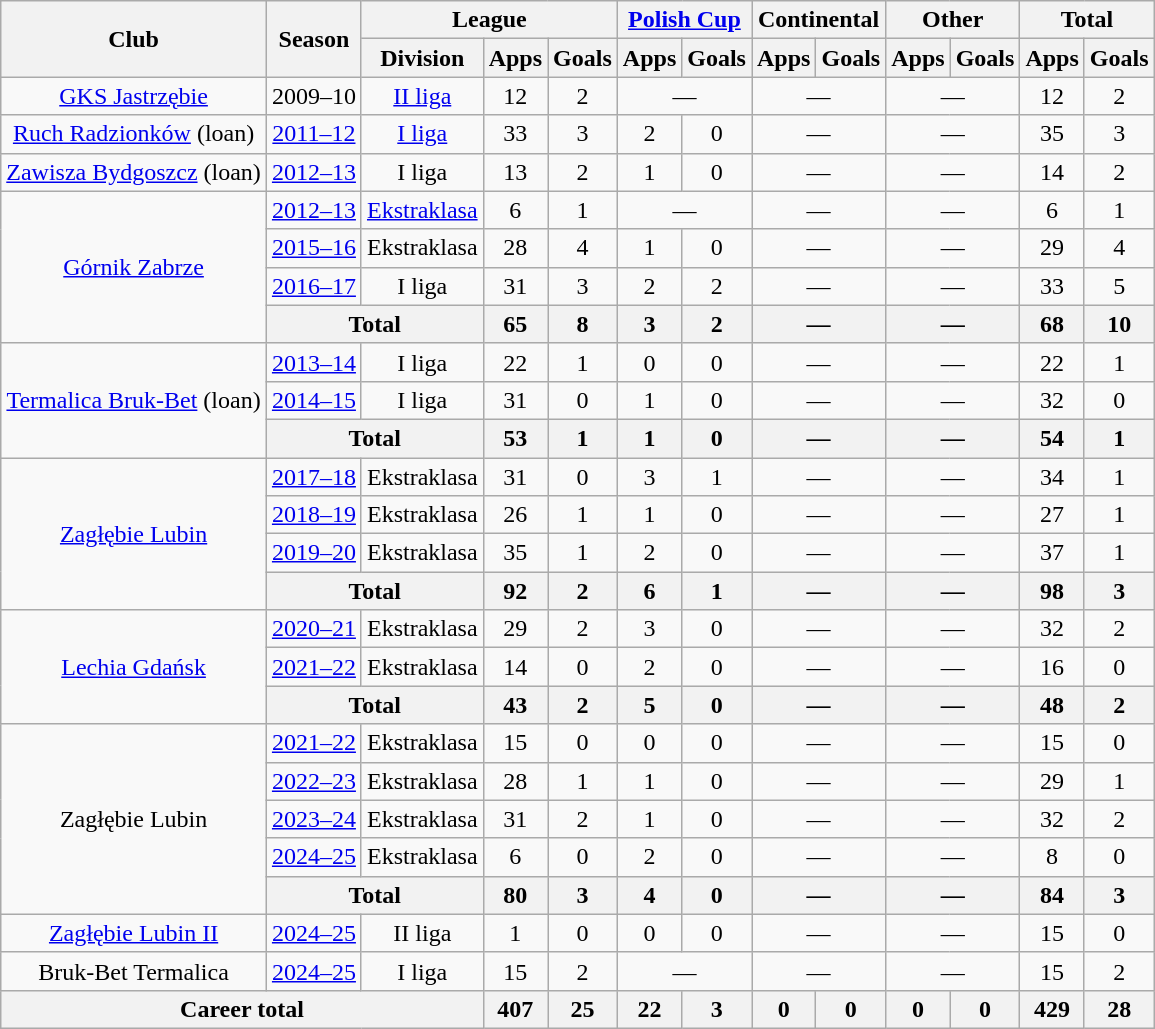<table class="wikitable" style="text-align: center;">
<tr>
<th rowspan="2">Club</th>
<th rowspan="2">Season</th>
<th colspan="3">League</th>
<th colspan="2"><a href='#'>Polish Cup</a></th>
<th colspan="2">Continental</th>
<th colspan="2">Other</th>
<th colspan="2">Total</th>
</tr>
<tr>
<th>Division</th>
<th>Apps</th>
<th>Goals</th>
<th>Apps</th>
<th>Goals</th>
<th>Apps</th>
<th>Goals</th>
<th>Apps</th>
<th>Goals</th>
<th>Apps</th>
<th>Goals</th>
</tr>
<tr>
<td><a href='#'>GKS Jastrzębie</a></td>
<td>2009–10</td>
<td><a href='#'>II liga</a></td>
<td>12</td>
<td>2</td>
<td colspan="2">—</td>
<td colspan="2">—</td>
<td colspan="2">—</td>
<td>12</td>
<td>2</td>
</tr>
<tr>
<td><a href='#'>Ruch Radzionków</a> (loan)</td>
<td><a href='#'>2011–12</a></td>
<td><a href='#'>I liga</a></td>
<td>33</td>
<td>3</td>
<td>2</td>
<td>0</td>
<td colspan="2">—</td>
<td colspan="2">—</td>
<td>35</td>
<td>3</td>
</tr>
<tr>
<td><a href='#'>Zawisza Bydgoszcz</a> (loan)</td>
<td><a href='#'>2012–13</a></td>
<td>I liga</td>
<td>13</td>
<td>2</td>
<td>1</td>
<td>0</td>
<td colspan="2">—</td>
<td colspan="2">—</td>
<td>14</td>
<td>2</td>
</tr>
<tr>
<td rowspan="4"><a href='#'>Górnik Zabrze</a></td>
<td><a href='#'>2012–13</a></td>
<td><a href='#'>Ekstraklasa</a></td>
<td>6</td>
<td>1</td>
<td colspan="2">—</td>
<td colspan="2">—</td>
<td colspan="2">—</td>
<td>6</td>
<td>1</td>
</tr>
<tr>
<td><a href='#'>2015–16</a></td>
<td>Ekstraklasa</td>
<td>28</td>
<td>4</td>
<td>1</td>
<td>0</td>
<td colspan="2">—</td>
<td colspan="2">—</td>
<td>29</td>
<td>4</td>
</tr>
<tr>
<td><a href='#'>2016–17</a></td>
<td>I liga</td>
<td>31</td>
<td>3</td>
<td>2</td>
<td>2</td>
<td colspan="2">—</td>
<td colspan="2">—</td>
<td>33</td>
<td>5</td>
</tr>
<tr>
<th colspan="2">Total</th>
<th>65</th>
<th>8</th>
<th>3</th>
<th>2</th>
<th colspan="2">—</th>
<th colspan="2">—</th>
<th>68</th>
<th>10</th>
</tr>
<tr>
<td rowspan="3"><a href='#'>Termalica Bruk-Bet</a> (loan)</td>
<td><a href='#'>2013–14</a></td>
<td>I liga</td>
<td>22</td>
<td>1</td>
<td>0</td>
<td>0</td>
<td colspan="2">—</td>
<td colspan="2">—</td>
<td>22</td>
<td>1</td>
</tr>
<tr>
<td><a href='#'>2014–15</a></td>
<td>I liga</td>
<td>31</td>
<td>0</td>
<td>1</td>
<td>0</td>
<td colspan="2">—</td>
<td colspan="2">—</td>
<td>32</td>
<td>0</td>
</tr>
<tr>
<th colspan="2">Total</th>
<th>53</th>
<th>1</th>
<th>1</th>
<th>0</th>
<th colspan="2">—</th>
<th colspan="2">—</th>
<th>54</th>
<th>1</th>
</tr>
<tr>
<td rowspan="4"><a href='#'>Zagłębie Lubin</a></td>
<td><a href='#'>2017–18</a></td>
<td>Ekstraklasa</td>
<td>31</td>
<td>0</td>
<td>3</td>
<td>1</td>
<td colspan="2">—</td>
<td colspan="2">—</td>
<td>34</td>
<td>1</td>
</tr>
<tr>
<td><a href='#'>2018–19</a></td>
<td>Ekstraklasa</td>
<td>26</td>
<td>1</td>
<td>1</td>
<td>0</td>
<td colspan="2">—</td>
<td colspan="2">—</td>
<td>27</td>
<td>1</td>
</tr>
<tr>
<td><a href='#'>2019–20</a></td>
<td>Ekstraklasa</td>
<td>35</td>
<td>1</td>
<td>2</td>
<td>0</td>
<td colspan="2">—</td>
<td colspan="2">—</td>
<td>37</td>
<td>1</td>
</tr>
<tr>
<th colspan="2">Total</th>
<th>92</th>
<th>2</th>
<th>6</th>
<th>1</th>
<th colspan="2">—</th>
<th colspan="2">—</th>
<th>98</th>
<th>3</th>
</tr>
<tr>
<td rowspan="3"><a href='#'>Lechia Gdańsk</a></td>
<td><a href='#'>2020–21</a></td>
<td>Ekstraklasa</td>
<td>29</td>
<td>2</td>
<td>3</td>
<td>0</td>
<td colspan="2">—</td>
<td colspan="2">—</td>
<td>32</td>
<td>2</td>
</tr>
<tr>
<td><a href='#'>2021–22</a></td>
<td>Ekstraklasa</td>
<td>14</td>
<td>0</td>
<td>2</td>
<td>0</td>
<td colspan="2">—</td>
<td colspan="2">—</td>
<td>16</td>
<td>0</td>
</tr>
<tr>
<th colspan="2">Total</th>
<th>43</th>
<th>2</th>
<th>5</th>
<th>0</th>
<th colspan="2">—</th>
<th colspan="2">—</th>
<th>48</th>
<th>2</th>
</tr>
<tr>
<td rowspan="5">Zagłębie Lubin</td>
<td><a href='#'>2021–22</a></td>
<td>Ekstraklasa</td>
<td>15</td>
<td>0</td>
<td>0</td>
<td>0</td>
<td colspan="2">—</td>
<td colspan="2">—</td>
<td>15</td>
<td>0</td>
</tr>
<tr>
<td><a href='#'>2022–23</a></td>
<td>Ekstraklasa</td>
<td>28</td>
<td>1</td>
<td>1</td>
<td>0</td>
<td colspan="2">—</td>
<td colspan="2">—</td>
<td>29</td>
<td>1</td>
</tr>
<tr>
<td><a href='#'>2023–24</a></td>
<td>Ekstraklasa</td>
<td>31</td>
<td>2</td>
<td>1</td>
<td>0</td>
<td colspan="2">—</td>
<td colspan="2">—</td>
<td>32</td>
<td>2</td>
</tr>
<tr>
<td><a href='#'>2024–25</a></td>
<td>Ekstraklasa</td>
<td>6</td>
<td>0</td>
<td>2</td>
<td>0</td>
<td colspan="2">—</td>
<td colspan="2">—</td>
<td>8</td>
<td>0</td>
</tr>
<tr>
<th colspan="2">Total</th>
<th>80</th>
<th>3</th>
<th>4</th>
<th>0</th>
<th colspan="2">—</th>
<th colspan="2">—</th>
<th>84</th>
<th>3</th>
</tr>
<tr>
<td><a href='#'>Zagłębie Lubin II</a></td>
<td><a href='#'>2024–25</a></td>
<td>II liga</td>
<td>1</td>
<td>0</td>
<td>0</td>
<td>0</td>
<td colspan="2">—</td>
<td colspan="2">—</td>
<td>15</td>
<td>0</td>
</tr>
<tr>
<td>Bruk-Bet Termalica</td>
<td><a href='#'>2024–25</a></td>
<td>I liga</td>
<td>15</td>
<td>2</td>
<td colspan="2">—</td>
<td colspan="2">—</td>
<td colspan="2">—</td>
<td>15</td>
<td>2</td>
</tr>
<tr>
<th colspan="3">Career total</th>
<th>407</th>
<th>25</th>
<th>22</th>
<th>3</th>
<th>0</th>
<th>0</th>
<th>0</th>
<th>0</th>
<th>429</th>
<th>28</th>
</tr>
</table>
